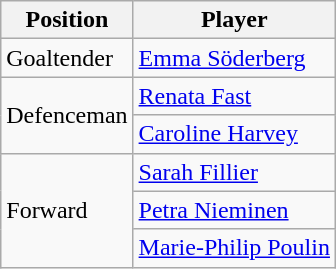<table class="wikitable">
<tr>
<th>Position</th>
<th>Player</th>
</tr>
<tr>
<td>Goaltender</td>
<td> <a href='#'>Emma Söderberg</a></td>
</tr>
<tr>
<td rowspan=2>Defenceman</td>
<td> <a href='#'>Renata Fast</a></td>
</tr>
<tr>
<td> <a href='#'>Caroline Harvey</a></td>
</tr>
<tr>
<td rowspan=3>Forward</td>
<td> <a href='#'>Sarah Fillier</a></td>
</tr>
<tr>
<td> <a href='#'>Petra Nieminen</a></td>
</tr>
<tr>
<td> <a href='#'>Marie-Philip Poulin</a></td>
</tr>
</table>
